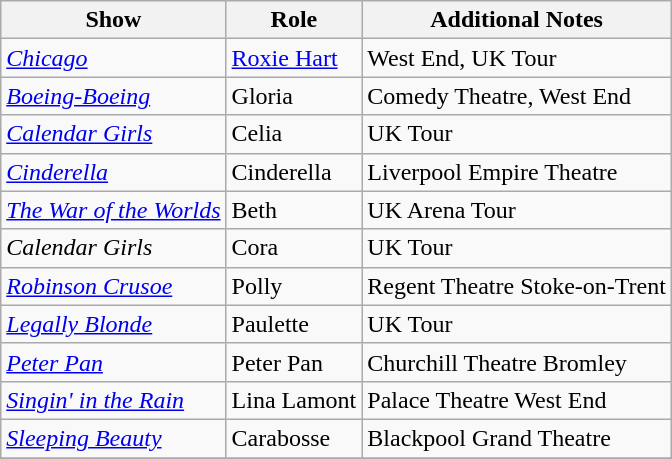<table class="wikitable">
<tr>
<th>Show</th>
<th>Role</th>
<th>Additional Notes</th>
</tr>
<tr>
<td><em><a href='#'>Chicago</a></em></td>
<td><a href='#'>Roxie Hart</a></td>
<td>West End, UK Tour</td>
</tr>
<tr>
<td><em><a href='#'>Boeing-Boeing</a></em></td>
<td>Gloria</td>
<td>Comedy Theatre, West End</td>
</tr>
<tr>
<td><em><a href='#'>Calendar Girls</a></em></td>
<td>Celia</td>
<td>UK Tour</td>
</tr>
<tr>
<td><em><a href='#'>Cinderella</a></em></td>
<td>Cinderella</td>
<td>Liverpool Empire Theatre</td>
</tr>
<tr>
<td><em><a href='#'>The War of the Worlds</a></em></td>
<td>Beth</td>
<td>UK Arena Tour</td>
</tr>
<tr>
<td><em>Calendar Girls</em></td>
<td>Cora</td>
<td>UK Tour</td>
</tr>
<tr>
<td><em><a href='#'>Robinson Crusoe</a></em></td>
<td>Polly</td>
<td>Regent Theatre Stoke-on-Trent</td>
</tr>
<tr>
<td><em><a href='#'>Legally Blonde</a></em></td>
<td>Paulette</td>
<td>UK Tour</td>
</tr>
<tr>
<td><em><a href='#'>Peter Pan</a></em></td>
<td>Peter Pan</td>
<td>Churchill Theatre Bromley</td>
</tr>
<tr>
<td><em><a href='#'>Singin' in the Rain</a></em></td>
<td>Lina Lamont</td>
<td>Palace Theatre West End</td>
</tr>
<tr>
<td><em><a href='#'>Sleeping Beauty</a></em></td>
<td>Carabosse</td>
<td>Blackpool Grand Theatre</td>
</tr>
<tr>
</tr>
</table>
